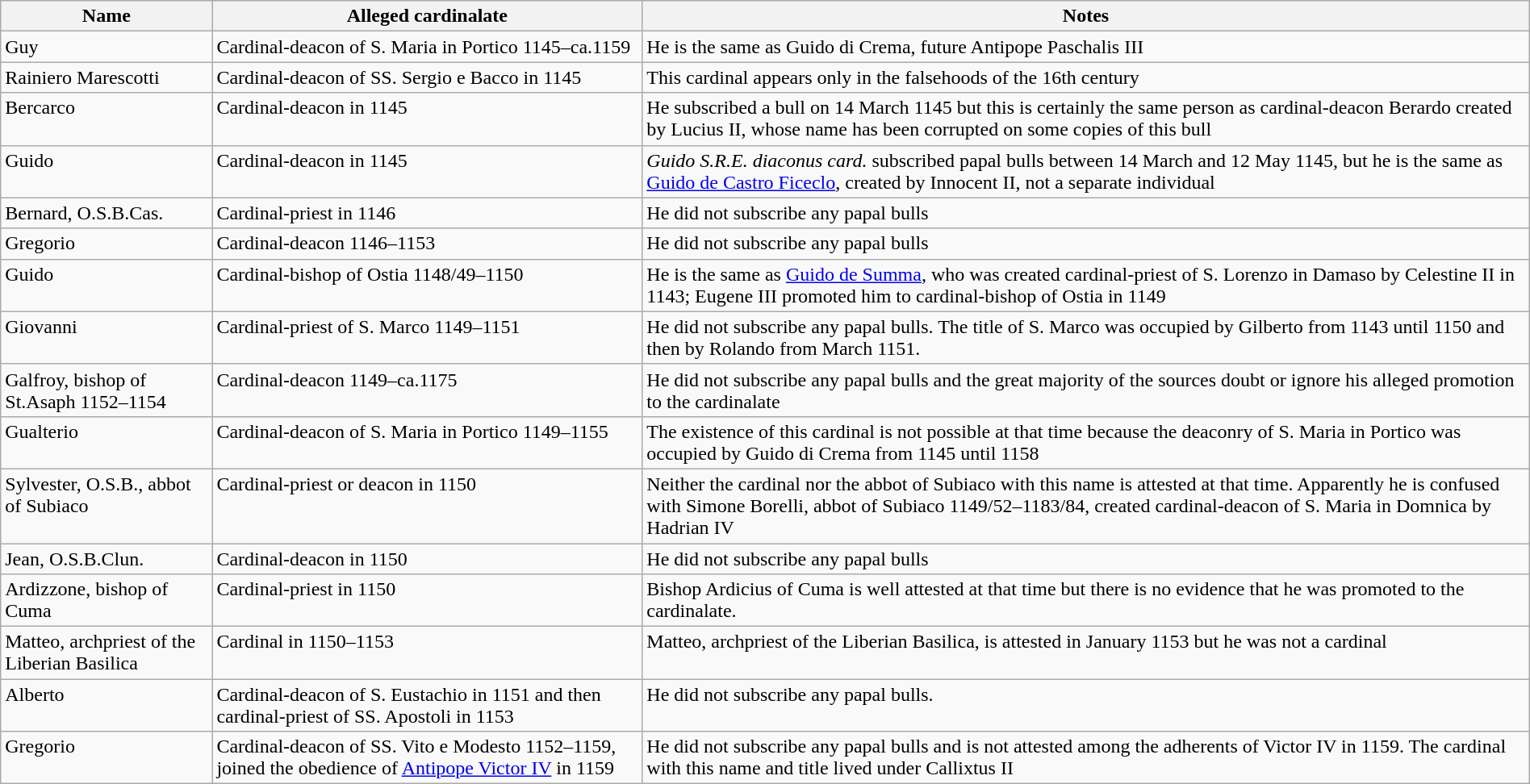<table class="wikitable sortable" style="width:100%">
<tr>
<th width="*">Name</th>
<th width="*">Alleged cardinalate</th>
<th width="*">Notes</th>
</tr>
<tr valign="top">
<td>Guy</td>
<td>Cardinal-deacon of S. Maria in Portico 1145–ca.1159</td>
<td>He is the same as Guido di Crema, future Antipope Paschalis III</td>
</tr>
<tr valign="top">
<td>Rainiero Marescotti</td>
<td>Cardinal-deacon of SS. Sergio e Bacco in 1145</td>
<td>This cardinal appears only in the falsehoods of the 16th century</td>
</tr>
<tr valign="top">
<td>Bercarco</td>
<td>Cardinal-deacon in 1145</td>
<td>He subscribed a bull on 14 March 1145 but this is certainly the same person as cardinal-deacon Berardo created by Lucius II, whose name has been corrupted on some copies of this bull</td>
</tr>
<tr valign="top">
<td>Guido</td>
<td>Cardinal-deacon in 1145</td>
<td><em>Guido S.R.E. diaconus card.</em> subscribed papal bulls between 14 March and 12 May 1145, but he is the same as <a href='#'>Guido de Castro Ficeclo</a>, created by Innocent II, not a separate individual </td>
</tr>
<tr valign="top">
<td>Bernard, O.S.B.Cas.</td>
<td>Cardinal-priest in 1146</td>
<td>He did not subscribe any papal bulls</td>
</tr>
<tr valign="top">
<td>Gregorio</td>
<td>Cardinal-deacon 1146–1153</td>
<td>He did not subscribe any papal bulls</td>
</tr>
<tr valign="top">
<td>Guido</td>
<td>Cardinal-bishop of Ostia 1148/49–1150</td>
<td>He is the same as <a href='#'>Guido de Summa</a>, who was created cardinal-priest of S. Lorenzo in Damaso by Celestine  II in 1143; Eugene III promoted him to cardinal-bishop of Ostia in 1149</td>
</tr>
<tr valign="top">
<td>Giovanni</td>
<td>Cardinal-priest of S. Marco 1149–1151</td>
<td>He did not subscribe any papal bulls. The title of S. Marco was occupied by Gilberto from 1143 until 1150 and then by Rolando from March 1151.</td>
</tr>
<tr valign="top">
<td>Galfroy, bishop of St.Asaph 1152–1154</td>
<td>Cardinal-deacon 1149–ca.1175</td>
<td>He did not subscribe any papal bulls and the great majority of the sources doubt or ignore his alleged promotion to the cardinalate</td>
</tr>
<tr valign="top">
<td>Gualterio</td>
<td>Cardinal-deacon of S. Maria in Portico 1149–1155</td>
<td>The existence of this cardinal is not possible at that time because the deaconry of S. Maria in Portico was occupied by Guido di Crema from 1145 until 1158</td>
</tr>
<tr valign="top">
<td>Sylvester, O.S.B., abbot of Subiaco</td>
<td>Cardinal-priest or deacon in 1150</td>
<td>Neither the cardinal nor the abbot of Subiaco with this name is attested at that time. Apparently he is confused with Simone Borelli, abbot of Subiaco 1149/52–1183/84, created cardinal-deacon of S. Maria in Domnica by Hadrian IV</td>
</tr>
<tr valign="top">
<td>Jean, O.S.B.Clun.</td>
<td>Cardinal-deacon in 1150</td>
<td>He did not subscribe any papal bulls</td>
</tr>
<tr valign="top">
<td>Ardizzone, bishop of Cuma</td>
<td>Cardinal-priest in 1150</td>
<td>Bishop Ardicius of Cuma is well attested at that time but there is no evidence that he was promoted to the cardinalate.</td>
</tr>
<tr valign="top">
<td>Matteo, archpriest of the Liberian Basilica</td>
<td>Cardinal in 1150–1153</td>
<td>Matteo, archpriest of the Liberian Basilica, is attested in January 1153 but he was not a cardinal</td>
</tr>
<tr valign="top">
<td>Alberto</td>
<td>Cardinal-deacon of S. Eustachio in 1151 and then cardinal-priest of SS. Apostoli in 1153</td>
<td>He did not subscribe any papal bulls.</td>
</tr>
<tr valign="top">
<td>Gregorio</td>
<td>Cardinal-deacon of SS. Vito e Modesto 1152–1159, joined the obedience of <a href='#'>Antipope Victor IV</a> in 1159</td>
<td>He did not subscribe any papal bulls and is not attested among the adherents of Victor IV in 1159. The cardinal with this name and title lived under Callixtus II</td>
</tr>
</table>
